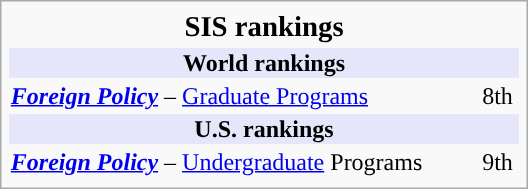<table class="infobox" style="width: 22em;">
<tr>
<th colspan="2" style="font-size: 100%; text-align: center;"><big>SIS rankings</big></th>
</tr>
<tr>
<th colspan="2" style="font-size: 100%; text-align: center; background-color:#E6E6FA">World rankings</th>
</tr>
<tr>
<td><strong><em><a href='#'>Foreign Policy</a></em></strong> – <a href='#'>Graduate Programs</a></td>
<td>8th</td>
</tr>
<tr>
<th colspan="2" style="font-size: 100%; text-align: center; background-color:#E6E6FA">U.S. rankings</th>
</tr>
<tr>
<td><strong><em><a href='#'>Foreign Policy</a></em></strong> – <a href='#'>Undergraduate</a> Programs</td>
<td>9th</td>
</tr>
<tr>
</tr>
</table>
